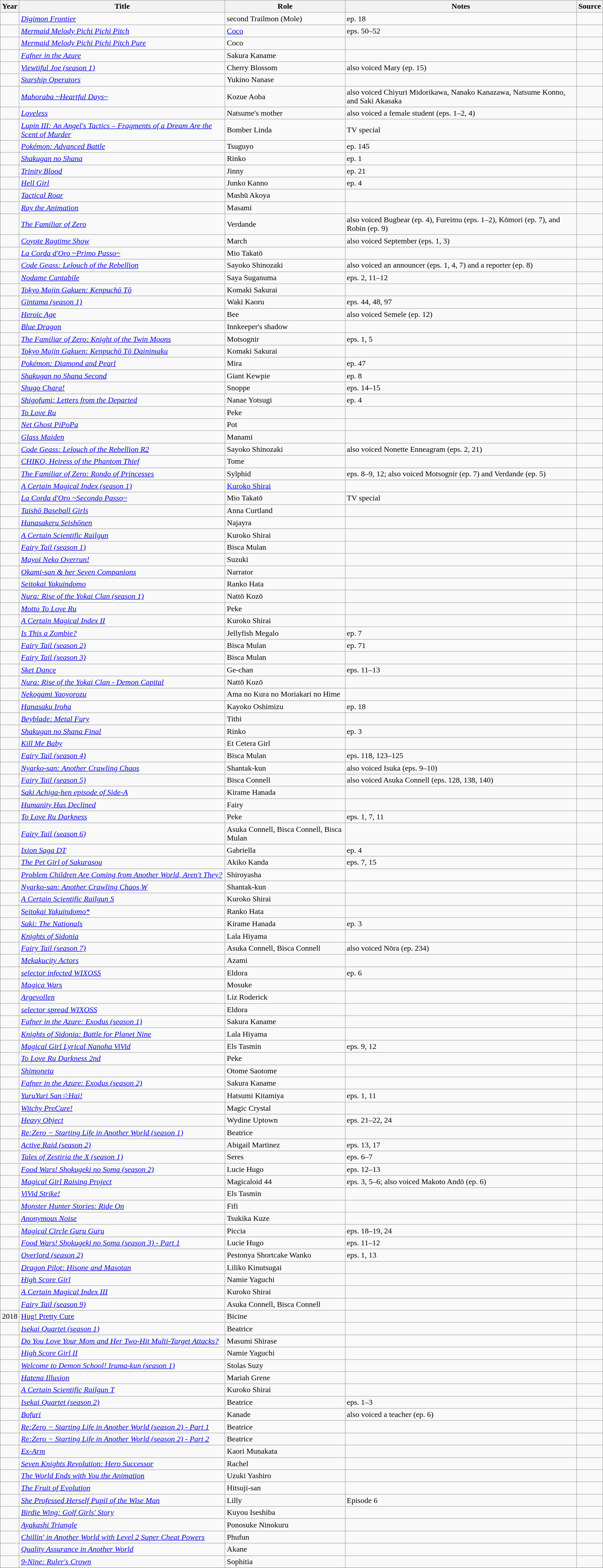<table class="wikitable sortable plainrowheaders">
<tr>
<th>Year</th>
<th class="unsortable">Title</th>
<th class="unsortable">Role</th>
<th class="unsortable">Notes</th>
<th class="unsortable">Source</th>
</tr>
<tr>
<td></td>
<td><em><a href='#'>Digimon Frontier</a></em></td>
<td>second Trailmon (Mole)</td>
<td>ep. 18</td>
<td></td>
</tr>
<tr>
<td></td>
<td><em><a href='#'>Mermaid Melody Pichi Pichi Pitch</a></em></td>
<td><a href='#'>Coco</a></td>
<td>eps. 50–52</td>
<td></td>
</tr>
<tr>
<td></td>
<td><em><a href='#'>Mermaid Melody Pichi Pichi Pitch Pure</a></em></td>
<td>Coco</td>
<td></td>
<td></td>
</tr>
<tr>
<td></td>
<td><em><a href='#'>Fafner in the Azure</a></em></td>
<td>Sakura Kaname</td>
<td></td>
<td></td>
</tr>
<tr>
<td></td>
<td><em><a href='#'>Viewtiful Joe (season 1)</a></em></td>
<td>Cherry Blossom</td>
<td>also voiced Mary (ep. 15)</td>
<td></td>
</tr>
<tr>
<td></td>
<td><em><a href='#'>Starship Operators</a></em></td>
<td>Yukino Nanase</td>
<td></td>
<td></td>
</tr>
<tr>
<td></td>
<td><em><a href='#'>Mahoraba ~Heartful Days~</a></em></td>
<td>Kozue Aoba</td>
<td>also voiced Chiyuri Midorikawa, Nanako Kanazawa, Natsume Konno, and Saki Akasaka</td>
<td></td>
</tr>
<tr>
<td></td>
<td><em><a href='#'>Loveless</a></em></td>
<td>Natsume's mother</td>
<td>also voiced a female student (eps. 1–2, 4)</td>
<td></td>
</tr>
<tr>
<td></td>
<td><em><a href='#'>Lupin III: An Angel's Tactics – Fragments of a Dream Are the Scent of Murder</a></em></td>
<td>Bomber Linda</td>
<td>TV special</td>
<td></td>
</tr>
<tr>
<td></td>
<td><em><a href='#'>Pokémon: Advanced Battle</a></em></td>
<td>Tsuguyo</td>
<td>ep. 145</td>
<td></td>
</tr>
<tr>
<td></td>
<td><em><a href='#'>Shakugan no Shana</a></em></td>
<td>Rinko</td>
<td>ep. 1</td>
<td></td>
</tr>
<tr>
<td></td>
<td><em><a href='#'>Trinity Blood</a></em></td>
<td>Jinny</td>
<td>ep. 21</td>
<td></td>
</tr>
<tr>
<td></td>
<td><em><a href='#'>Hell Girl</a></em></td>
<td>Junko Kanno</td>
<td>ep. 4</td>
<td></td>
</tr>
<tr>
<td></td>
<td><em><a href='#'>Tactical Roar</a></em></td>
<td>Mashū Akoya</td>
<td></td>
<td></td>
</tr>
<tr>
<td></td>
<td><em><a href='#'>Ray the Animation</a></em></td>
<td>Masami</td>
<td></td>
<td></td>
</tr>
<tr>
<td></td>
<td><em><a href='#'>The Familiar of Zero</a></em></td>
<td>Verdande</td>
<td>also voiced Bugbear (ep. 4), Fureimu (eps. 1–2), Kōmori (ep. 7), and Robin (ep. 9)</td>
<td></td>
</tr>
<tr>
<td></td>
<td><em><a href='#'>Coyote Ragtime Show</a></em></td>
<td>March</td>
<td>also voiced September (eps. 1, 3)</td>
<td></td>
</tr>
<tr>
<td></td>
<td><em><a href='#'>La Corda d'Oro ~Primo Passo~</a></em></td>
<td>Mio Takatō</td>
<td></td>
<td></td>
</tr>
<tr>
<td></td>
<td><em><a href='#'>Code Geass: Lelouch of the Rebellion</a></em></td>
<td>Sayoko Shinozaki</td>
<td>also voiced an announcer (eps. 1, 4, 7) and a reporter (ep. 8)</td>
<td></td>
</tr>
<tr>
<td></td>
<td><em><a href='#'>Nodame Cantabile</a></em></td>
<td>Saya Suganuma</td>
<td>eps. 2, 11–12</td>
<td></td>
</tr>
<tr>
<td></td>
<td><em><a href='#'>Tokyo Majin Gakuen: Kenpuchō Tō</a></em></td>
<td>Komaki Sakurai</td>
<td></td>
<td></td>
</tr>
<tr>
<td></td>
<td><em><a href='#'>Gintama (season 1)</a></em></td>
<td>Waki Kaoru</td>
<td>eps. 44, 48, 97</td>
<td></td>
</tr>
<tr>
<td></td>
<td><em><a href='#'>Heroic Age</a></em></td>
<td>Bee</td>
<td>also voiced Semele (ep. 12)</td>
<td></td>
</tr>
<tr>
<td></td>
<td><em><a href='#'>Blue Dragon</a></em></td>
<td>Innkeeper's shadow</td>
<td></td>
<td></td>
</tr>
<tr>
<td></td>
<td><em><a href='#'>The Familiar of Zero: Knight of the Twin Moons</a></em></td>
<td>Motsognir</td>
<td>eps. 1, 5</td>
<td></td>
</tr>
<tr>
<td></td>
<td><em><a href='#'>Tokyo Majin Gakuen: Kenpuchō Tō Dainimaku</a></em></td>
<td>Komaki Sakurai</td>
<td></td>
<td></td>
</tr>
<tr>
<td></td>
<td><em><a href='#'>Pokémon: Diamond and Pearl</a></em></td>
<td>Mira</td>
<td>ep. 47</td>
<td></td>
</tr>
<tr>
<td></td>
<td><em><a href='#'>Shakugan no Shana Second</a></em></td>
<td>Giant Kewpie</td>
<td>ep. 8</td>
<td></td>
</tr>
<tr>
<td></td>
<td><em><a href='#'>Shugo Chara!</a></em></td>
<td>Snoppe</td>
<td>eps. 14–15</td>
<td></td>
</tr>
<tr>
<td></td>
<td><em><a href='#'>Shigofumi: Letters from the Departed</a></em></td>
<td>Nanae Yotsugi</td>
<td>ep. 4</td>
<td></td>
</tr>
<tr>
<td></td>
<td><em><a href='#'>To Love Ru</a></em></td>
<td>Peke</td>
<td></td>
<td></td>
</tr>
<tr>
<td></td>
<td><em><a href='#'>Net Ghost PiPoPa</a></em></td>
<td>Pot</td>
<td></td>
<td></td>
</tr>
<tr>
<td></td>
<td><em><a href='#'>Glass Maiden</a></em></td>
<td>Manami</td>
<td></td>
<td></td>
</tr>
<tr>
<td></td>
<td><em><a href='#'>Code Geass: Lelouch of the Rebellion R2</a></em></td>
<td>Sayoko Shinozaki</td>
<td>also voiced Nonette Enneagram (eps. 2, 21)</td>
<td></td>
</tr>
<tr>
<td></td>
<td><em><a href='#'>CHIKO, Heiress of the Phantom Thief</a></em></td>
<td>Tome</td>
<td></td>
<td></td>
</tr>
<tr>
<td></td>
<td><em><a href='#'>The Familiar of Zero: Rondo of Princesses</a></em></td>
<td>Sylphid</td>
<td>eps. 8–9, 12; also voiced Motsognir (ep. 7) and Verdande (ep. 5)</td>
<td></td>
</tr>
<tr>
<td></td>
<td><em><a href='#'>A Certain Magical Index (season 1)</a></em></td>
<td><a href='#'>Kuroko Shirai</a></td>
<td></td>
<td></td>
</tr>
<tr>
<td></td>
<td><em><a href='#'>La Corda d'Oro ~Secondo Passo~</a></em></td>
<td>Mio Takatō</td>
<td>TV special</td>
<td></td>
</tr>
<tr>
<td></td>
<td><em><a href='#'>Taishō Baseball Girls</a></em></td>
<td>Anna Curtland</td>
<td></td>
<td></td>
</tr>
<tr>
<td></td>
<td><em><a href='#'>Hanasakeru Seishōnen</a></em></td>
<td>Najayra</td>
<td></td>
<td></td>
</tr>
<tr>
<td></td>
<td><em><a href='#'>A Certain Scientific Railgun</a></em></td>
<td>Kuroko Shirai</td>
<td></td>
<td></td>
</tr>
<tr>
<td></td>
<td><em><a href='#'>Fairy Tail (season 1)</a></em></td>
<td>Bisca Mulan</td>
<td></td>
<td></td>
</tr>
<tr>
<td></td>
<td><em><a href='#'>Mayoi Neko Overrun!</a></em></td>
<td>Suzuki</td>
<td></td>
<td></td>
</tr>
<tr>
<td></td>
<td><em><a href='#'>Okami-san & her Seven Companions</a></em></td>
<td>Narrator</td>
<td></td>
<td></td>
</tr>
<tr>
<td></td>
<td><em><a href='#'>Seitokai Yakuindomo</a></em></td>
<td>Ranko Hata</td>
<td></td>
<td></td>
</tr>
<tr>
<td></td>
<td><em><a href='#'>Nura: Rise of the Yokai Clan (season 1)</a></em></td>
<td>Nattō Kozō</td>
<td></td>
<td></td>
</tr>
<tr>
<td></td>
<td><em><a href='#'>Motto To Love Ru</a></em></td>
<td>Peke</td>
<td></td>
<td></td>
</tr>
<tr>
<td></td>
<td><em><a href='#'>A Certain Magical Index II</a></em></td>
<td>Kuroko Shirai</td>
<td></td>
<td></td>
</tr>
<tr>
<td></td>
<td><em><a href='#'>Is This a Zombie?</a></em></td>
<td>Jellyfish Megalo</td>
<td>ep. 7</td>
<td></td>
</tr>
<tr>
<td></td>
<td><em><a href='#'>Fairy Tail (season 2)</a></em></td>
<td>Bisca Mulan</td>
<td>ep. 71</td>
<td></td>
</tr>
<tr>
<td></td>
<td><em><a href='#'>Fairy Tail (season 3)</a></em></td>
<td>Bisca Mulan</td>
<td></td>
<td></td>
</tr>
<tr>
<td></td>
<td><em><a href='#'>Sket Dance</a></em></td>
<td>Ge-chan</td>
<td>eps. 11–13</td>
<td></td>
</tr>
<tr>
<td></td>
<td><em><a href='#'>Nura: Rise of the Yokai Clan - Demon Capital</a></em></td>
<td>Nattō Kozō</td>
<td></td>
<td></td>
</tr>
<tr>
<td></td>
<td><em><a href='#'>Nekogami Yaoyorozu</a></em></td>
<td>Ama no Kura no Moriakari no Hime</td>
<td></td>
<td></td>
</tr>
<tr>
<td></td>
<td><em><a href='#'>Hanasaku Iroha</a></em></td>
<td>Kayoko Oshimizu</td>
<td>ep. 18</td>
<td></td>
</tr>
<tr>
<td></td>
<td><em><a href='#'>Beyblade: Metal Fury</a></em></td>
<td>Tithi</td>
<td></td>
<td></td>
</tr>
<tr>
<td></td>
<td><em><a href='#'>Shakugan no Shana Final</a></em></td>
<td>Rinko</td>
<td>ep. 3</td>
<td></td>
</tr>
<tr>
<td></td>
<td><em><a href='#'>Kill Me Baby</a></em></td>
<td>Et Cetera Girl</td>
<td></td>
<td></td>
</tr>
<tr>
<td></td>
<td><em><a href='#'>Fairy Tail (season 4)</a></em></td>
<td>Bisca Mulan</td>
<td>eps. 118, 123–125</td>
<td></td>
</tr>
<tr>
<td></td>
<td><em><a href='#'>Nyarko-san: Another Crawling Chaos</a></em></td>
<td>Shantak-kun</td>
<td>also voiced Isuka (eps. 9–10)</td>
<td></td>
</tr>
<tr>
<td></td>
<td><em><a href='#'>Fairy Tail (season 5)</a></em></td>
<td>Bisca Connell</td>
<td>also voiced Asuka Connell (eps. 128, 138, 140)</td>
<td></td>
</tr>
<tr>
<td></td>
<td><em><a href='#'>Saki Achiga-hen episode of Side-A</a></em></td>
<td>Kirame Hanada</td>
<td></td>
<td></td>
</tr>
<tr>
<td></td>
<td><em><a href='#'>Humanity Has Declined</a></em></td>
<td>Fairy</td>
<td></td>
<td></td>
</tr>
<tr>
<td></td>
<td><em><a href='#'>To Love Ru Darkness</a></em></td>
<td>Peke</td>
<td>eps. 1, 7, 11</td>
<td></td>
</tr>
<tr>
<td></td>
<td><em><a href='#'>Fairy Tail (season 6)</a></em></td>
<td>Asuka Connell, Bisca Connell, Bisca Mulan</td>
<td></td>
<td></td>
</tr>
<tr>
<td></td>
<td><em><a href='#'>Ixion Saga DT</a></em></td>
<td>Gabriella</td>
<td>ep. 4</td>
<td></td>
</tr>
<tr>
<td></td>
<td><em><a href='#'>The Pet Girl of Sakurasou</a></em></td>
<td>Akiko Kanda</td>
<td>eps. 7, 15</td>
<td></td>
</tr>
<tr>
<td></td>
<td><em><a href='#'>Problem Children Are Coming from Another World, Aren't They?</a></em></td>
<td>Shiroyasha</td>
<td></td>
<td></td>
</tr>
<tr>
<td></td>
<td><em><a href='#'>Nyarko-san: Another Crawling Chaos W</a></em></td>
<td>Shantak-kun</td>
<td></td>
<td></td>
</tr>
<tr>
<td></td>
<td><em><a href='#'>A Certain Scientific Railgun S</a></em></td>
<td>Kuroko Shirai</td>
<td></td>
<td></td>
</tr>
<tr>
<td></td>
<td><em><a href='#'>Seitokai Yakuindomo*</a></em></td>
<td>Ranko Hata</td>
<td></td>
<td></td>
</tr>
<tr>
<td></td>
<td><em><a href='#'>Saki: The Nationals</a></em></td>
<td>Kirame Hanada</td>
<td>ep. 3</td>
<td></td>
</tr>
<tr>
<td></td>
<td><em><a href='#'>Knights of Sidonia</a></em></td>
<td>Lala Hiyama</td>
<td></td>
<td></td>
</tr>
<tr>
<td></td>
<td><em><a href='#'>Fairy Tail (season 7)</a></em></td>
<td>Asuka Connell, Bisca Connell</td>
<td>also voiced Nōra (ep. 234)</td>
<td></td>
</tr>
<tr>
<td></td>
<td><em><a href='#'>Mekakucity Actors</a></em></td>
<td>Azami</td>
<td></td>
<td></td>
</tr>
<tr>
<td></td>
<td><em><a href='#'>selector infected WIXOSS</a></em></td>
<td>Eldora</td>
<td>ep. 6</td>
<td></td>
</tr>
<tr>
<td></td>
<td><em><a href='#'>Magica Wars</a></em></td>
<td>Mosuke</td>
<td></td>
<td></td>
</tr>
<tr>
<td></td>
<td><em><a href='#'>Argevollen</a></em></td>
<td>Liz Roderick</td>
<td></td>
<td></td>
</tr>
<tr>
<td></td>
<td><em><a href='#'>selector spread WIXOSS</a></em></td>
<td>Eldora</td>
<td></td>
<td></td>
</tr>
<tr>
<td></td>
<td><em><a href='#'>Fafner in the Azure: Exodus (season 1)</a></em></td>
<td>Sakura Kaname</td>
<td></td>
<td></td>
</tr>
<tr>
<td></td>
<td><em><a href='#'>Knights of Sidonia: Battle for Planet Nine</a></em></td>
<td>Lala Hiyama</td>
<td></td>
<td></td>
</tr>
<tr>
<td></td>
<td><em><a href='#'>Magical Girl Lyrical Nanoha ViVid</a></em></td>
<td>Els Tasmin</td>
<td>eps. 9, 12</td>
<td></td>
</tr>
<tr>
<td></td>
<td><em><a href='#'>To Love Ru Darkness 2nd</a></em></td>
<td>Peke</td>
<td></td>
<td></td>
</tr>
<tr>
<td></td>
<td><em><a href='#'>Shimoneta</a></em></td>
<td>Otome Saotome</td>
<td></td>
<td></td>
</tr>
<tr>
<td></td>
<td><em><a href='#'>Fafner in the Azure: Exodus (season 2)</a></em></td>
<td>Sakura Kaname</td>
<td></td>
<td></td>
</tr>
<tr>
<td></td>
<td><em><a href='#'>YuruYuri San☆Hai!</a></em></td>
<td>Hatsumi Kitamiya</td>
<td>eps. 1, 11</td>
<td></td>
</tr>
<tr>
<td></td>
<td><em><a href='#'>Witchy PreCure!</a></em></td>
<td>Magic Crystal</td>
<td></td>
<td></td>
</tr>
<tr>
<td></td>
<td><em><a href='#'>Heavy Object</a></em></td>
<td>Wydine Uptown</td>
<td>eps. 21–22, 24</td>
<td></td>
</tr>
<tr>
<td></td>
<td><em><a href='#'>Re:Zero − Starting Life in Another World (season 1)</a></em></td>
<td>Beatrice</td>
<td></td>
<td></td>
</tr>
<tr>
<td></td>
<td><em><a href='#'>Active Raid (season 2)</a></em></td>
<td>Abigail Martinez</td>
<td>eps. 13, 17</td>
<td></td>
</tr>
<tr>
<td></td>
<td><em><a href='#'>Tales of Zestiria the X (season 1)</a></em></td>
<td>Seres</td>
<td>eps. 6–7</td>
<td></td>
</tr>
<tr>
<td></td>
<td><em><a href='#'>Food Wars! Shokugeki no Soma (season 2)</a></em></td>
<td>Lucie Hugo</td>
<td>eps. 12–13</td>
<td></td>
</tr>
<tr>
<td></td>
<td><em><a href='#'>Magical Girl Raising Project</a></em></td>
<td>Magicaloid 44</td>
<td>eps. 3, 5–6; also voiced Makoto Andō (ep. 6)</td>
<td></td>
</tr>
<tr>
<td></td>
<td><em><a href='#'>ViVid Strike!</a></em></td>
<td>Els Tasmin</td>
<td></td>
<td></td>
</tr>
<tr>
<td></td>
<td><em><a href='#'>Monster Hunter Stories: Ride On</a></em></td>
<td>Fifi</td>
<td></td>
<td></td>
</tr>
<tr>
<td></td>
<td><em><a href='#'>Anonymous Noise</a></em></td>
<td>Tsukika Kuze</td>
<td></td>
<td></td>
</tr>
<tr>
<td></td>
<td><em><a href='#'>Magical Circle Guru Guru</a></em></td>
<td>Piccia</td>
<td>eps. 18–19, 24</td>
<td></td>
</tr>
<tr>
<td></td>
<td><em><a href='#'>Food Wars! Shokugeki no Soma (season 3) - Part 1</a></em></td>
<td>Lucie Hugo</td>
<td>eps. 11–12</td>
<td></td>
</tr>
<tr>
<td></td>
<td><em><a href='#'>Overlord (season 2)</a></em></td>
<td>Pestonya Shortcake Wanko</td>
<td>eps. 1, 13</td>
<td></td>
</tr>
<tr>
<td></td>
<td><em><a href='#'>Dragon Pilot: Hisone and Masotan</a></em></td>
<td>Liliko Kinutsugai</td>
<td></td>
<td></td>
</tr>
<tr>
<td></td>
<td><em><a href='#'>High Score Girl</a></em></td>
<td>Namie Yaguchi</td>
<td></td>
<td></td>
</tr>
<tr>
<td></td>
<td><em><a href='#'>A Certain Magical Index III</a></em></td>
<td>Kuroko Shirai</td>
<td></td>
<td></td>
</tr>
<tr>
<td></td>
<td><em><a href='#'>Fairy Tail (season 9)</a></em></td>
<td>Asuka Connell, Bisca Connell</td>
<td></td>
<td></td>
</tr>
<tr>
<td>2018</td>
<td><a href='#'>Hug! Pretty Cure</a></td>
<td>Bicine</td>
<td></td>
<td></td>
</tr>
<tr>
<td></td>
<td><em><a href='#'>Isekai Quartet (season 1)</a></em></td>
<td>Beatrice</td>
<td></td>
<td></td>
</tr>
<tr>
<td></td>
<td><em><a href='#'>Do You Love Your Mom and Her Two-Hit Multi-Target Attacks?</a></em></td>
<td>Masumi Shirase</td>
<td></td>
<td></td>
</tr>
<tr>
<td></td>
<td><em><a href='#'>High Score Girl II</a></em></td>
<td>Namie Yaguchi</td>
<td></td>
<td></td>
</tr>
<tr>
<td></td>
<td><em><a href='#'>Welcome to Demon School! Iruma-kun (season 1)</a></em></td>
<td>Stolas Suzy</td>
<td></td>
<td></td>
</tr>
<tr>
<td></td>
<td><em><a href='#'>Hatena Illusion</a></em></td>
<td>Mariah Grene</td>
<td></td>
<td></td>
</tr>
<tr>
<td></td>
<td><em><a href='#'>A Certain Scientific Railgun T</a></em></td>
<td>Kuroko Shirai</td>
<td></td>
<td></td>
</tr>
<tr>
<td></td>
<td><em><a href='#'>Isekai Quartet (season 2)</a></em></td>
<td>Beatrice</td>
<td>eps. 1–3</td>
<td></td>
</tr>
<tr>
<td></td>
<td><em><a href='#'>Bofuri</a></em></td>
<td>Kanade</td>
<td>also voiced a teacher (ep. 6)</td>
<td></td>
</tr>
<tr>
<td></td>
<td><em><a href='#'>Re:Zero − Starting Life in Another World (season 2) - Part 1</a></em></td>
<td>Beatrice</td>
<td></td>
<td></td>
</tr>
<tr>
<td></td>
<td><em><a href='#'>Re:Zero − Starting Life in Another World (season 2) - Part 2</a></em></td>
<td>Beatrice</td>
<td></td>
<td></td>
</tr>
<tr>
<td></td>
<td><em><a href='#'>Ex-Arm</a></em></td>
<td>Kaori Munakata</td>
<td></td>
<td></td>
</tr>
<tr>
<td></td>
<td><em><a href='#'>Seven Knights Revolution: Hero Successor</a></em></td>
<td>Rachel</td>
<td></td>
<td></td>
</tr>
<tr>
<td></td>
<td><em><a href='#'>The World Ends with You the Animation</a></em></td>
<td>Uzuki Yashiro</td>
<td></td>
<td></td>
</tr>
<tr>
<td></td>
<td><em><a href='#'>The Fruit of Evolution</a></em></td>
<td>Hitsuji-san</td>
<td></td>
<td></td>
</tr>
<tr>
<td></td>
<td><em><a href='#'>She Professed Herself Pupil of the Wise Man</a></em></td>
<td>Lilly</td>
<td>Episode 6</td>
<td></td>
</tr>
<tr>
<td></td>
<td><em><a href='#'>Birdie Wing: Golf Girls' Story</a></em></td>
<td>Kuyou Iseshiba</td>
<td></td>
<td></td>
</tr>
<tr>
<td></td>
<td><em><a href='#'>Ayakashi Triangle</a></em></td>
<td>Ponosuke Ninokuru</td>
<td></td>
<td></td>
</tr>
<tr>
<td></td>
<td><em><a href='#'>Chillin' in Another World with Level 2 Super Cheat Powers</a></em></td>
<td>Phufun</td>
<td></td>
<td></td>
</tr>
<tr>
<td></td>
<td><em><a href='#'>Quality Assurance in Another World</a></em></td>
<td>Akane</td>
<td></td>
<td></td>
</tr>
<tr>
<td></td>
<td><em><a href='#'>9-Nine: Ruler's Crown</a></em></td>
<td>Sophitia</td>
<td></td>
<td></td>
</tr>
<tr>
</tr>
</table>
